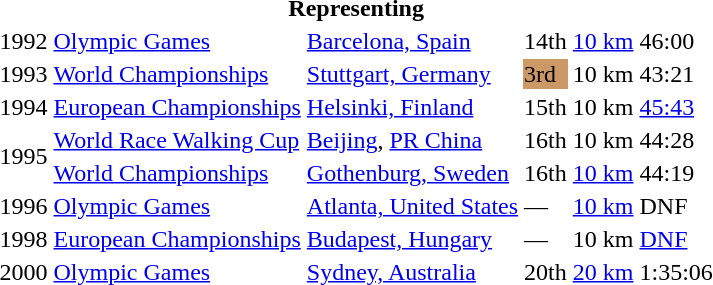<table>
<tr>
<th colspan="6">Representing </th>
</tr>
<tr>
<td>1992</td>
<td><a href='#'>Olympic Games</a></td>
<td><a href='#'>Barcelona, Spain</a></td>
<td>14th</td>
<td><a href='#'>10 km</a></td>
<td>46:00</td>
</tr>
<tr>
<td>1993</td>
<td><a href='#'>World Championships</a></td>
<td><a href='#'>Stuttgart, Germany</a></td>
<td bgcolor="cc9966">3rd</td>
<td>10 km</td>
<td>43:21</td>
</tr>
<tr>
<td>1994</td>
<td><a href='#'>European Championships</a></td>
<td><a href='#'>Helsinki, Finland</a></td>
<td>15th</td>
<td>10 km</td>
<td><a href='#'>45:43</a></td>
</tr>
<tr>
<td rowspan=2>1995</td>
<td><a href='#'>World Race Walking Cup</a></td>
<td><a href='#'>Beijing</a>, <a href='#'>PR China</a></td>
<td>16th</td>
<td>10 km</td>
<td>44:28</td>
</tr>
<tr>
<td><a href='#'>World Championships</a></td>
<td><a href='#'>Gothenburg, Sweden</a></td>
<td>16th</td>
<td><a href='#'>10 km</a></td>
<td>44:19</td>
</tr>
<tr>
<td>1996</td>
<td><a href='#'>Olympic Games</a></td>
<td><a href='#'>Atlanta, United States</a></td>
<td>—</td>
<td><a href='#'>10 km</a></td>
<td>DNF</td>
</tr>
<tr>
<td>1998</td>
<td><a href='#'>European Championships</a></td>
<td><a href='#'>Budapest, Hungary</a></td>
<td>—</td>
<td>10 km</td>
<td><a href='#'>DNF</a></td>
</tr>
<tr>
<td>2000</td>
<td><a href='#'>Olympic Games</a></td>
<td><a href='#'>Sydney, Australia</a></td>
<td align="center">20th</td>
<td><a href='#'>20 km</a></td>
<td>1:35:06</td>
</tr>
</table>
